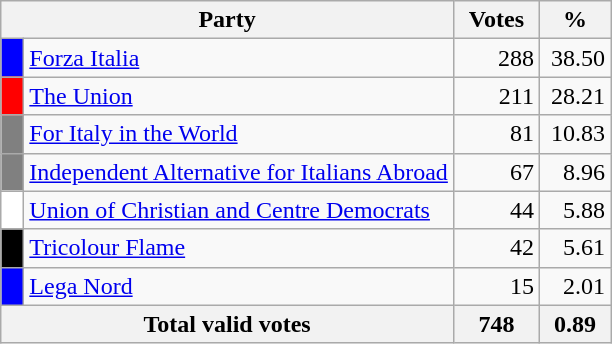<table class="wikitable">
<tr>
<th colspan="2" style="width: 130px">Party</th>
<th style="width: 50px">Votes</th>
<th style="width: 40px">%</th>
</tr>
<tr>
<td style="background-color:blue">  </td>
<td style="text-align: left"><a href='#'>Forza Italia</a></td>
<td style="text-align: right">288</td>
<td style="text-align: right">38.50</td>
</tr>
<tr>
<td style="background-color:red">  </td>
<td style="text-align: left"><a href='#'>The Union</a></td>
<td style="text-align: right">211</td>
<td style="text-align: right">28.21</td>
</tr>
<tr>
<td style="background-color:grey">  </td>
<td style="text-align: left"><a href='#'>For Italy in the World</a></td>
<td align="right">81</td>
<td align="right">10.83</td>
</tr>
<tr>
<td style="background-color:grey">  </td>
<td style="text-align: left"><a href='#'>Independent Alternative for Italians Abroad</a></td>
<td align="right">67</td>
<td align="right">8.96</td>
</tr>
<tr>
<td style="background-color:white">  </td>
<td style="text-align: left"><a href='#'>Union of Christian and Centre Democrats</a></td>
<td align="right">44</td>
<td align="right">5.88</td>
</tr>
<tr>
<td style="background-color:black">  </td>
<td style="text-align: left"><a href='#'>Tricolour Flame</a></td>
<td align="right">42</td>
<td align="right">5.61</td>
</tr>
<tr>
<td style="background-color:blue">  </td>
<td style="text-align: left"><a href='#'>Lega Nord</a></td>
<td align="right">15</td>
<td align="right">2.01</td>
</tr>
<tr bgcolor="white">
<th align="right" colspan=2>Total valid votes</th>
<th align="right">748</th>
<th align="right">0.89</th>
</tr>
</table>
